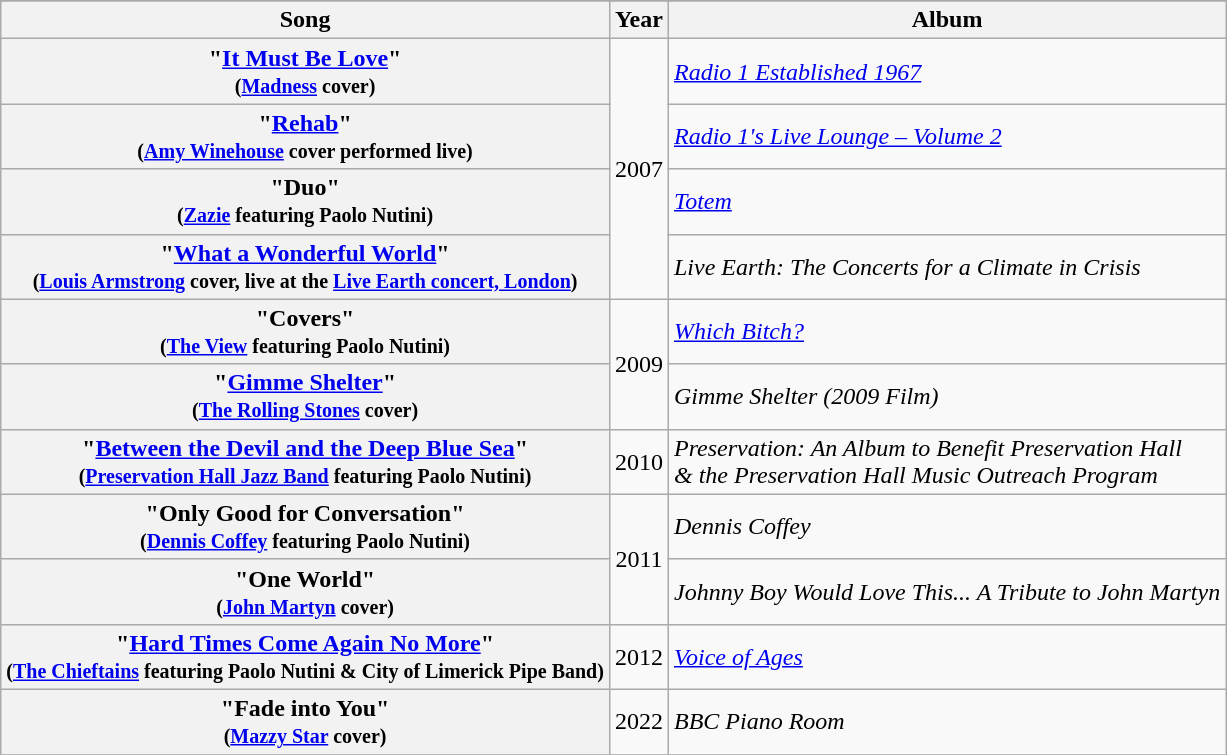<table class="wikitable plainrowheaders">
<tr>
</tr>
<tr>
<th>Song</th>
<th>Year</th>
<th>Album</th>
</tr>
<tr>
<th scope="row">"<a href='#'>It Must Be Love</a>"<br><small>(<a href='#'>Madness</a> cover)</small></th>
<td rowspan="4" style="text-align:center;">2007</td>
<td><em><a href='#'>Radio 1 Established 1967</a></em></td>
</tr>
<tr>
<th scope="row">"<a href='#'>Rehab</a>"<br><small>(<a href='#'>Amy Winehouse</a> cover performed live)</small></th>
<td><em><a href='#'>Radio 1's Live Lounge – Volume 2</a></em></td>
</tr>
<tr>
<th scope="row">"Duo"<br><small>(<a href='#'>Zazie</a> featuring Paolo Nutini)</small></th>
<td><em><a href='#'>Totem</a></em></td>
</tr>
<tr>
<th scope="row">"<a href='#'>What a Wonderful World</a>"<br><small>(<a href='#'>Louis Armstrong</a> cover, live at the <a href='#'>Live Earth concert, London</a>)</small></th>
<td><em>Live Earth: The Concerts for a Climate in Crisis</em></td>
</tr>
<tr>
<th scope="row">"Covers"<br><small>(<a href='#'>The View</a> featuring Paolo Nutini)</small></th>
<td rowspan="2" style="text-align:center;">2009</td>
<td><em><a href='#'>Which Bitch?</a></em></td>
</tr>
<tr>
<th scope="row">"<a href='#'>Gimme Shelter</a>"<br><small>(<a href='#'>The Rolling Stones</a> cover)</small></th>
<td><em>Gimme Shelter (2009 Film)</em></td>
</tr>
<tr>
<th scope="row">"<a href='#'>Between the Devil and the Deep Blue Sea</a>"<br><small>(<a href='#'>Preservation Hall Jazz Band</a> featuring Paolo Nutini)</small></th>
<td style="text-align:center;">2010</td>
<td><em>Preservation: An Album to Benefit Preservation Hall<br>& the Preservation Hall Music Outreach Program</em></td>
</tr>
<tr>
<th scope="row">"Only Good for Conversation"<br><small>(<a href='#'>Dennis Coffey</a> featuring Paolo Nutini)</small></th>
<td style="text-align:center;" rowspan="2">2011</td>
<td><em>Dennis Coffey</em></td>
</tr>
<tr>
<th scope="row">"One World"<br><small>(<a href='#'>John Martyn</a> cover)</small></th>
<td><em>Johnny Boy Would Love This... A Tribute to John Martyn</em></td>
</tr>
<tr>
<th scope="row">"<a href='#'>Hard Times Come Again No More</a>"<br><small>(<a href='#'>The Chieftains</a> featuring Paolo Nutini & City of Limerick Pipe Band)</small></th>
<td style="text-align:center;">2012</td>
<td><em><a href='#'>Voice of Ages</a></em></td>
</tr>
<tr>
<th scope="row">"Fade into You"<br><small>(<a href='#'>Mazzy Star</a> cover)</small></th>
<td style="text-align:center;">2022</td>
<td><em>BBC Piano Room</em></td>
</tr>
<tr>
</tr>
</table>
